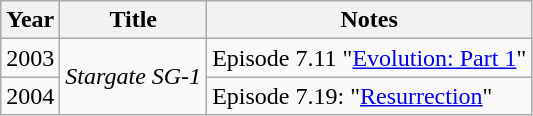<table class="wikitable">
<tr>
<th>Year</th>
<th>Title</th>
<th>Notes</th>
</tr>
<tr>
<td>2003</td>
<td rowspan="2"><em>Stargate SG-1</em></td>
<td>Episode 7.11 "<a href='#'>Evolution: Part 1</a>"</td>
</tr>
<tr>
<td>2004</td>
<td>Episode 7.19: "<a href='#'>Resurrection</a>"</td>
</tr>
</table>
